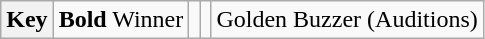<table class="wikitable">
<tr>
<th>Key</th>
<td><strong>Bold</strong> Winner</td>
<td></td>
<td></td>
<td> Golden Buzzer (Auditions)</td>
</tr>
</table>
